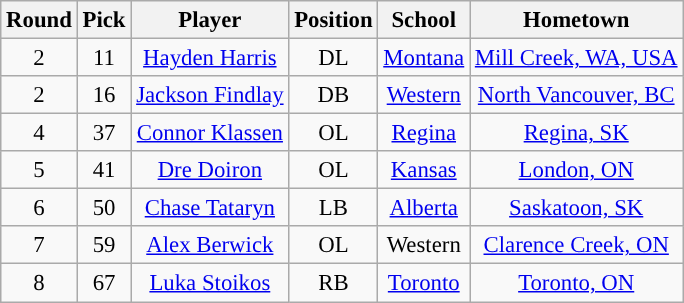<table class="wikitable" style="font-size: 95%;">
<tr>
<th scope="col">Round</th>
<th scope="col">Pick</th>
<th scope="col">Player</th>
<th scope="col">Position</th>
<th scope="col">School</th>
<th scope="col">Hometown</th>
</tr>
<tr align="center">
<td align=center>2</td>
<td>11</td>
<td><a href='#'>Hayden Harris</a></td>
<td>DL</td>
<td><a href='#'>Montana</a></td>
<td><a href='#'>Mill Creek, WA, USA</a></td>
</tr>
<tr align="center">
<td align=center>2</td>
<td>16</td>
<td><a href='#'>Jackson Findlay</a></td>
<td>DB</td>
<td><a href='#'>Western</a></td>
<td><a href='#'>North Vancouver, BC</a></td>
</tr>
<tr align="center">
<td align=center>4</td>
<td>37</td>
<td><a href='#'>Connor Klassen</a></td>
<td>OL</td>
<td><a href='#'>Regina</a></td>
<td><a href='#'>Regina, SK</a></td>
</tr>
<tr align="center">
<td align=center>5</td>
<td>41</td>
<td><a href='#'>Dre Doiron</a></td>
<td>OL</td>
<td><a href='#'>Kansas</a></td>
<td><a href='#'>London, ON</a></td>
</tr>
<tr align="center">
<td align=center>6</td>
<td>50</td>
<td><a href='#'>Chase Tataryn</a></td>
<td>LB</td>
<td><a href='#'>Alberta</a></td>
<td><a href='#'>Saskatoon, SK</a></td>
</tr>
<tr align="center">
<td align=center>7</td>
<td>59</td>
<td><a href='#'>Alex Berwick</a></td>
<td>OL</td>
<td>Western</td>
<td><a href='#'>Clarence Creek, ON</a></td>
</tr>
<tr align="center">
<td align=center>8</td>
<td>67</td>
<td><a href='#'>Luka Stoikos</a></td>
<td>RB</td>
<td><a href='#'>Toronto</a></td>
<td><a href='#'>Toronto, ON</a></td>
</tr>
</table>
